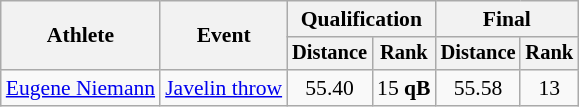<table class="wikitable" style="font-size:90%">
<tr>
<th rowspan=2>Athlete</th>
<th rowspan=2>Event</th>
<th colspan=2>Qualification</th>
<th colspan=2>Final</th>
</tr>
<tr style="font-size:95%">
<th>Distance</th>
<th>Rank</th>
<th>Distance</th>
<th>Rank</th>
</tr>
<tr align=center>
<td align=left><a href='#'>Eugene Niemann</a></td>
<td align=left><a href='#'>Javelin throw</a></td>
<td>55.40</td>
<td>15 <strong>qB</strong></td>
<td>55.58</td>
<td>13</td>
</tr>
</table>
